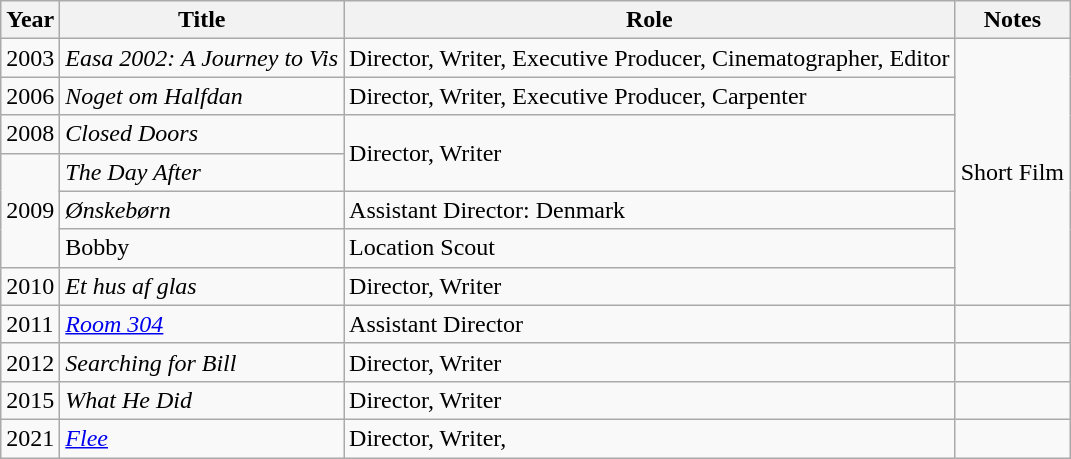<table class="wikitable">
<tr>
<th>Year</th>
<th>Title</th>
<th>Role</th>
<th>Notes</th>
</tr>
<tr>
<td>2003</td>
<td><em>Easa 2002: A Journey to Vis</em></td>
<td>Director, Writer, Executive Producer, Cinematographer, Editor</td>
<td rowspan="7">Short Film</td>
</tr>
<tr>
<td>2006</td>
<td><em>Noget om Halfdan</em></td>
<td>Director, Writer, Executive Producer, Carpenter</td>
</tr>
<tr>
<td>2008</td>
<td><em>Closed Doors</em></td>
<td rowspan="2">Director, Writer</td>
</tr>
<tr>
<td rowspan="3">2009</td>
<td><em>The Day After</em></td>
</tr>
<tr>
<td><em>Ønskebørn</em></td>
<td>Assistant Director: Denmark</td>
</tr>
<tr>
<td>Bobby</td>
<td>Location Scout</td>
</tr>
<tr>
<td>2010</td>
<td><em>Et hus af glas</em></td>
<td>Director, Writer</td>
</tr>
<tr>
<td>2011</td>
<td><em><a href='#'>Room 304</a></em></td>
<td>Assistant Director</td>
<td></td>
</tr>
<tr>
<td>2012</td>
<td><em>Searching for Bill</em></td>
<td>Director, Writer</td>
<td></td>
</tr>
<tr>
<td>2015</td>
<td><em>What He Did</em></td>
<td>Director, Writer</td>
<td></td>
</tr>
<tr>
<td>2021</td>
<td><em><a href='#'>Flee</a></em></td>
<td>Director, Writer,</td>
<td></td>
</tr>
</table>
